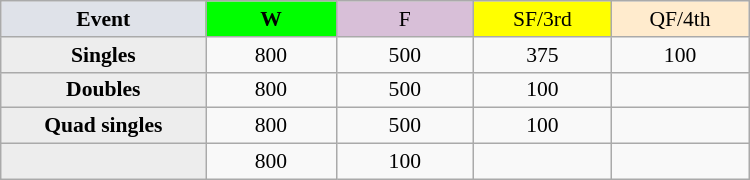<table class=wikitable style=font-size:90%;text-align:center>
<tr>
<td style="width:130px; background:#dfe2e9;"><strong>Event</strong></td>
<td style="width:80px; background:lime;"><strong>W</strong></td>
<td style="width:85px; background:thistle;">F</td>
<td style="width:85px; background:#ff0;">SF/3rd</td>
<td style="width:85px; background:#ffebcd;">QF/4th</td>
</tr>
<tr>
<th style="background:#ededed;">Singles</th>
<td>800</td>
<td>500</td>
<td>375</td>
<td>100</td>
</tr>
<tr>
<th style="background:#ededed;">Doubles</th>
<td>800</td>
<td>500</td>
<td>100</td>
<td></td>
</tr>
<tr>
<th style="background:#ededed;">Quad singles</th>
<td>800</td>
<td>500</td>
<td>100</td>
<td></td>
</tr>
<tr>
<th style="background:#ededed;"></th>
<td>800</td>
<td>100</td>
<td></td>
<td></td>
</tr>
</table>
